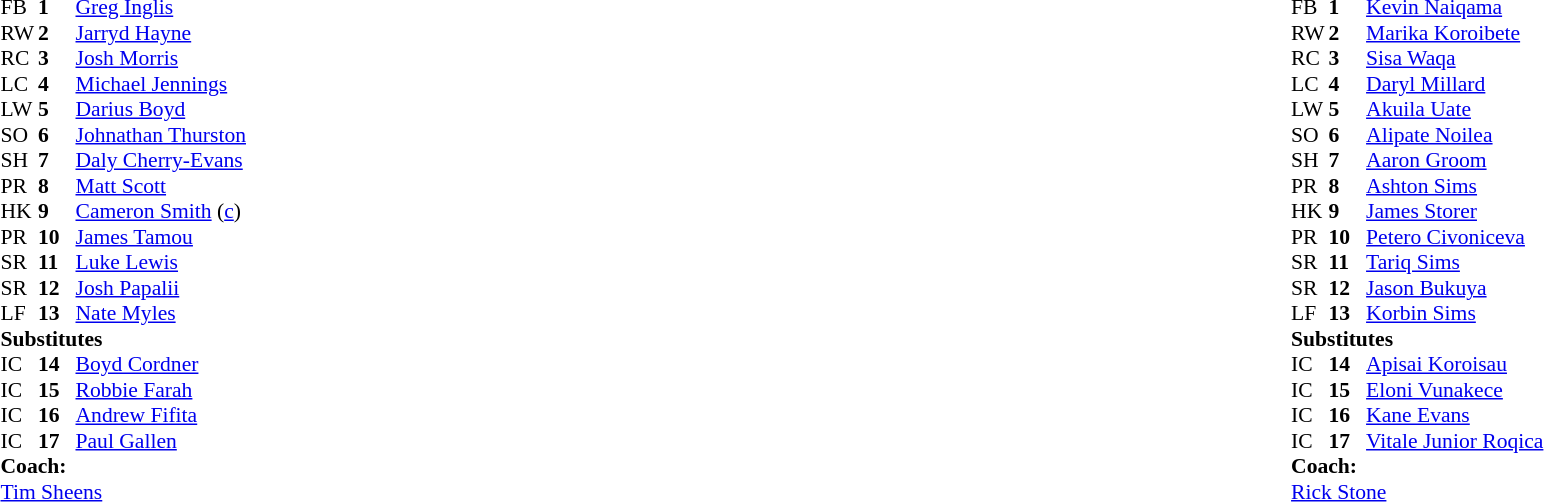<table width="100%">
<tr>
<td valign="top" width="50%"><br><table style="font-size: 90%" cellspacing="0" cellpadding="0">
<tr>
<th width="25"></th>
<th width="25"></th>
</tr>
<tr>
<td>FB</td>
<td><strong>1</strong></td>
<td><a href='#'>Greg Inglis</a></td>
</tr>
<tr>
<td>RW</td>
<td><strong>2</strong></td>
<td><a href='#'>Jarryd Hayne</a></td>
</tr>
<tr>
<td>RC</td>
<td><strong>3</strong></td>
<td><a href='#'>Josh Morris</a></td>
</tr>
<tr>
<td>LC</td>
<td><strong>4</strong></td>
<td><a href='#'>Michael Jennings</a></td>
</tr>
<tr>
<td>LW</td>
<td><strong>5</strong></td>
<td><a href='#'>Darius Boyd</a></td>
</tr>
<tr>
<td>SO</td>
<td><strong>6</strong></td>
<td><a href='#'>Johnathan Thurston</a></td>
</tr>
<tr>
<td>SH</td>
<td><strong>7</strong></td>
<td><a href='#'>Daly Cherry-Evans</a></td>
</tr>
<tr>
<td>PR</td>
<td><strong>8</strong></td>
<td><a href='#'>Matt Scott</a></td>
</tr>
<tr>
<td>HK</td>
<td><strong>9</strong></td>
<td><a href='#'>Cameron Smith</a> (<a href='#'>c</a>)</td>
</tr>
<tr>
<td>PR</td>
<td><strong>10</strong></td>
<td><a href='#'>James Tamou</a></td>
</tr>
<tr>
<td>SR</td>
<td><strong>11</strong></td>
<td><a href='#'>Luke Lewis</a></td>
</tr>
<tr>
<td>SR</td>
<td><strong>12</strong></td>
<td><a href='#'>Josh Papalii</a></td>
</tr>
<tr>
<td>LF</td>
<td><strong>13</strong></td>
<td><a href='#'>Nate Myles</a></td>
</tr>
<tr>
<td colspan=3><strong>Substitutes</strong></td>
</tr>
<tr>
<td>IC</td>
<td><strong>14</strong></td>
<td><a href='#'>Boyd Cordner</a></td>
</tr>
<tr>
<td>IC</td>
<td><strong>15</strong></td>
<td><a href='#'>Robbie Farah</a></td>
</tr>
<tr>
<td>IC</td>
<td><strong>16</strong></td>
<td><a href='#'>Andrew Fifita</a></td>
</tr>
<tr>
<td>IC</td>
<td><strong>17</strong></td>
<td><a href='#'>Paul Gallen</a></td>
</tr>
<tr>
<td colspan=3><strong>Coach:</strong></td>
</tr>
<tr>
<td colspan="4"> <a href='#'>Tim Sheens</a></td>
</tr>
</table>
</td>
<td valign="top" width="50%"><br><table style="font-size: 90%" cellspacing="0" cellpadding="0" align="center">
<tr>
<th width="25"></th>
<th width="25"></th>
</tr>
<tr>
<td>FB</td>
<td><strong>1</strong></td>
<td><a href='#'>Kevin Naiqama</a></td>
</tr>
<tr>
<td>RW</td>
<td><strong>2</strong></td>
<td><a href='#'>Marika Koroibete</a></td>
</tr>
<tr>
<td>RC</td>
<td><strong>3</strong></td>
<td><a href='#'>Sisa Waqa</a></td>
</tr>
<tr>
<td>LC</td>
<td><strong>4</strong></td>
<td><a href='#'>Daryl Millard</a></td>
</tr>
<tr>
<td>LW</td>
<td><strong>5</strong></td>
<td><a href='#'>Akuila Uate</a></td>
</tr>
<tr>
<td>SO</td>
<td><strong>6</strong></td>
<td><a href='#'>Alipate Noilea</a></td>
</tr>
<tr>
<td>SH</td>
<td><strong>7</strong></td>
<td><a href='#'>Aaron Groom</a></td>
</tr>
<tr>
<td>PR</td>
<td><strong>8</strong></td>
<td><a href='#'>Ashton Sims</a></td>
</tr>
<tr>
<td>HK</td>
<td><strong>9</strong></td>
<td><a href='#'>James Storer</a></td>
</tr>
<tr>
<td>PR</td>
<td><strong>10</strong></td>
<td><a href='#'>Petero Civoniceva</a></td>
</tr>
<tr>
<td>SR</td>
<td><strong>11</strong></td>
<td><a href='#'>Tariq Sims</a></td>
</tr>
<tr>
<td>SR</td>
<td><strong>12</strong></td>
<td><a href='#'>Jason Bukuya</a></td>
</tr>
<tr>
<td>LF</td>
<td><strong>13</strong></td>
<td><a href='#'>Korbin Sims</a></td>
</tr>
<tr>
<td colspan=3><strong>Substitutes</strong></td>
</tr>
<tr>
<td>IC</td>
<td><strong>14</strong></td>
<td><a href='#'>Apisai Koroisau</a></td>
</tr>
<tr>
<td>IC</td>
<td><strong>15</strong></td>
<td><a href='#'>Eloni Vunakece</a></td>
</tr>
<tr>
<td>IC</td>
<td><strong>16</strong></td>
<td><a href='#'>Kane Evans</a></td>
</tr>
<tr>
<td>IC</td>
<td><strong>17</strong></td>
<td><a href='#'>Vitale Junior Roqica</a></td>
</tr>
<tr>
<td colspan=3><strong>Coach:</strong></td>
</tr>
<tr>
<td colspan="4"> <a href='#'>Rick Stone</a></td>
</tr>
</table>
</td>
</tr>
</table>
